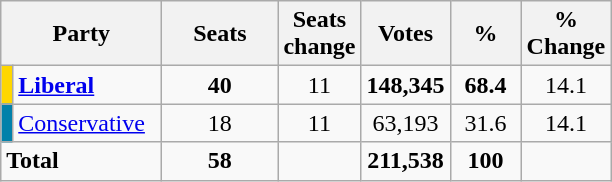<table class="wikitable sortable">
<tr>
<th style="width:100px" colspan=2>Party</th>
<th style="width:70px;">Seats</th>
<th style="width:40px;">Seats change</th>
<th style="width:40px;">Votes</th>
<th style="width:40px;">%</th>
<th style="width:40px;">% Change</th>
</tr>
<tr>
<td bgcolor="#FFD700"></td>
<td><strong><a href='#'>Liberal</a></strong></td>
<td align=center><strong>40</strong></td>
<td align=center> 11</td>
<td align=center><strong>148,345</strong></td>
<td align=center><strong>68.4</strong></td>
<td align=center> 14.1</td>
</tr>
<tr>
<td bgcolor="#0281AA"></td>
<td><a href='#'>Conservative</a></td>
<td align=center>18</td>
<td align=center> 11</td>
<td align=center>63,193</td>
<td align=center>31.6</td>
<td align=center> 14.1</td>
</tr>
<tr>
<td colspan=2><strong>Total</strong></td>
<td align=center><strong>58</strong></td>
<td align=center></td>
<td align=center><strong>211,538</strong></td>
<td align=center><strong>100</strong></td>
<td align=center></td>
</tr>
</table>
